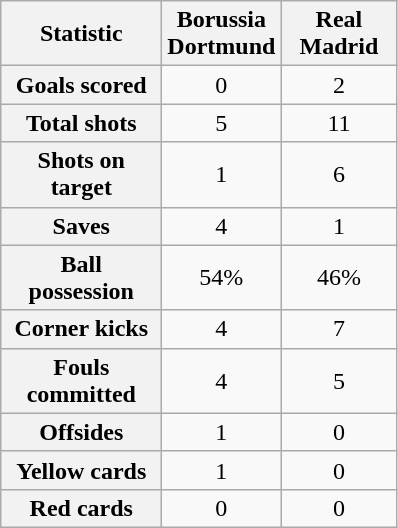<table class="wikitable plainrowheaders" style="text-align:center">
<tr>
<th scope="col" style="width:100px">Statistic</th>
<th scope="col" style="width:70px">Borussia Dortmund</th>
<th scope="col" style="width:70px">Real Madrid</th>
</tr>
<tr>
<th scope=row>Goals scored</th>
<td>0</td>
<td>2</td>
</tr>
<tr>
<th scope=row>Total shots</th>
<td>5</td>
<td>11</td>
</tr>
<tr>
<th scope=row>Shots on target</th>
<td>1</td>
<td>6</td>
</tr>
<tr>
<th scope=row>Saves</th>
<td>4</td>
<td>1</td>
</tr>
<tr>
<th scope=row>Ball possession</th>
<td>54%</td>
<td>46%</td>
</tr>
<tr>
<th scope=row>Corner kicks</th>
<td>4</td>
<td>7</td>
</tr>
<tr>
<th scope=row>Fouls committed</th>
<td>4</td>
<td>5</td>
</tr>
<tr>
<th scope=row>Offsides</th>
<td>1</td>
<td>0</td>
</tr>
<tr>
<th scope=row>Yellow cards</th>
<td>1</td>
<td>0</td>
</tr>
<tr>
<th scope=row>Red cards</th>
<td>0</td>
<td>0</td>
</tr>
</table>
